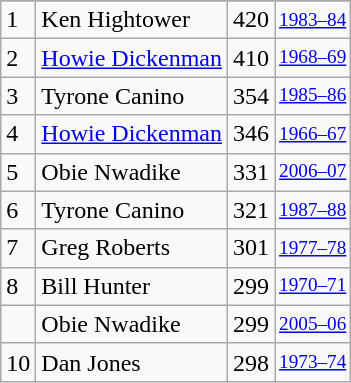<table class="wikitable">
<tr>
</tr>
<tr>
<td>1</td>
<td>Ken Hightower</td>
<td>420</td>
<td style="font-size:80%;"><a href='#'>1983–84</a></td>
</tr>
<tr>
<td>2</td>
<td><a href='#'>Howie Dickenman</a></td>
<td>410</td>
<td style="font-size:80%;"><a href='#'>1968–69</a></td>
</tr>
<tr>
<td>3</td>
<td>Tyrone Canino</td>
<td>354</td>
<td style="font-size:80%;"><a href='#'>1985–86</a></td>
</tr>
<tr>
<td>4</td>
<td><a href='#'>Howie Dickenman</a></td>
<td>346</td>
<td style="font-size:80%;"><a href='#'>1966–67</a></td>
</tr>
<tr>
<td>5</td>
<td>Obie Nwadike</td>
<td>331</td>
<td style="font-size:80%;"><a href='#'>2006–07</a></td>
</tr>
<tr>
<td>6</td>
<td>Tyrone Canino</td>
<td>321</td>
<td style="font-size:80%;"><a href='#'>1987–88</a></td>
</tr>
<tr>
<td>7</td>
<td>Greg Roberts</td>
<td>301</td>
<td style="font-size:80%;"><a href='#'>1977–78</a></td>
</tr>
<tr>
<td>8</td>
<td>Bill Hunter</td>
<td>299</td>
<td style="font-size:80%;"><a href='#'>1970–71</a></td>
</tr>
<tr>
<td></td>
<td>Obie Nwadike</td>
<td>299</td>
<td style="font-size:80%;"><a href='#'>2005–06</a></td>
</tr>
<tr>
<td>10</td>
<td>Dan Jones</td>
<td>298</td>
<td style="font-size:80%;"><a href='#'>1973–74</a></td>
</tr>
</table>
